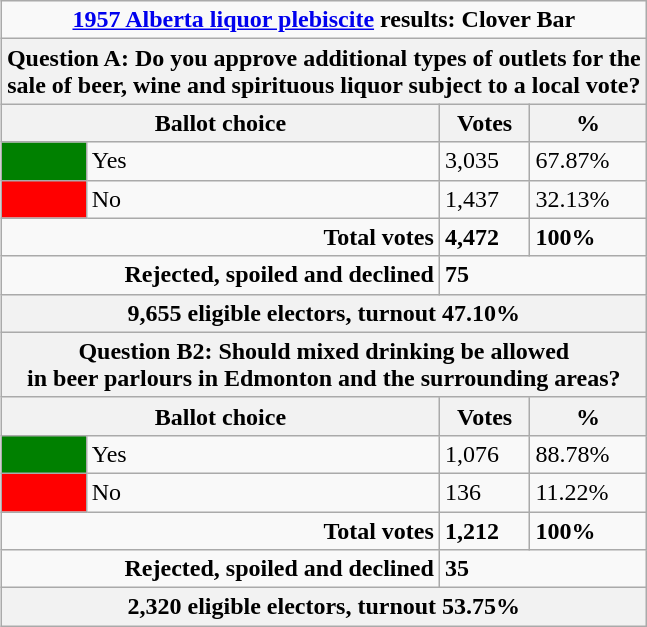<table class="wikitable" align=right>
<tr>
<td colspan=4 align=center><strong><a href='#'>1957 Alberta liquor plebiscite</a> results: Clover Bar</strong></td>
</tr>
<tr>
<th colspan=4>Question A: Do you approve additional types of outlets for the<br> sale of beer, wine and spirituous liquor subject to a local vote?</th>
</tr>
<tr>
<th colspan=2>Ballot choice</th>
<th>Votes</th>
<th>%</th>
</tr>
<tr>
<td bgcolor=green></td>
<td>Yes</td>
<td>3,035</td>
<td>67.87%</td>
</tr>
<tr>
<td bgcolor=red></td>
<td>No</td>
<td>1,437</td>
<td>32.13%</td>
</tr>
<tr>
<td align=right colspan=2><strong>Total votes</strong></td>
<td><strong>4,472</strong></td>
<td><strong>100%</strong></td>
</tr>
<tr>
<td align=right colspan=2><strong>Rejected, spoiled and declined</strong></td>
<td colspan=2><strong>75</strong></td>
</tr>
<tr>
<th colspan=4>9,655 eligible electors, turnout 47.10%</th>
</tr>
<tr>
<th colspan=4>Question B2: Should mixed drinking be allowed<br>in beer parlours in Edmonton and the surrounding areas?</th>
</tr>
<tr>
<th colspan=2>Ballot choice</th>
<th>Votes</th>
<th>%</th>
</tr>
<tr>
<td bgcolor=green></td>
<td>Yes</td>
<td>1,076</td>
<td>88.78%</td>
</tr>
<tr>
<td bgcolor=red></td>
<td>No</td>
<td>136</td>
<td>11.22%</td>
</tr>
<tr>
<td align=right colspan=2><strong>Total votes</strong></td>
<td><strong>1,212</strong></td>
<td><strong>100%</strong></td>
</tr>
<tr>
<td align=right colspan=2><strong>Rejected, spoiled and declined</strong></td>
<td colspan=2><strong>35</strong></td>
</tr>
<tr>
<th colspan=4>2,320 eligible electors, turnout 53.75%</th>
</tr>
</table>
